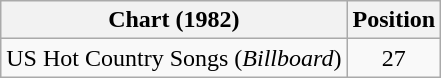<table class="wikitable">
<tr>
<th>Chart (1982)</th>
<th>Position</th>
</tr>
<tr>
<td>US Hot Country Songs (<em>Billboard</em>)</td>
<td align="center">27</td>
</tr>
</table>
